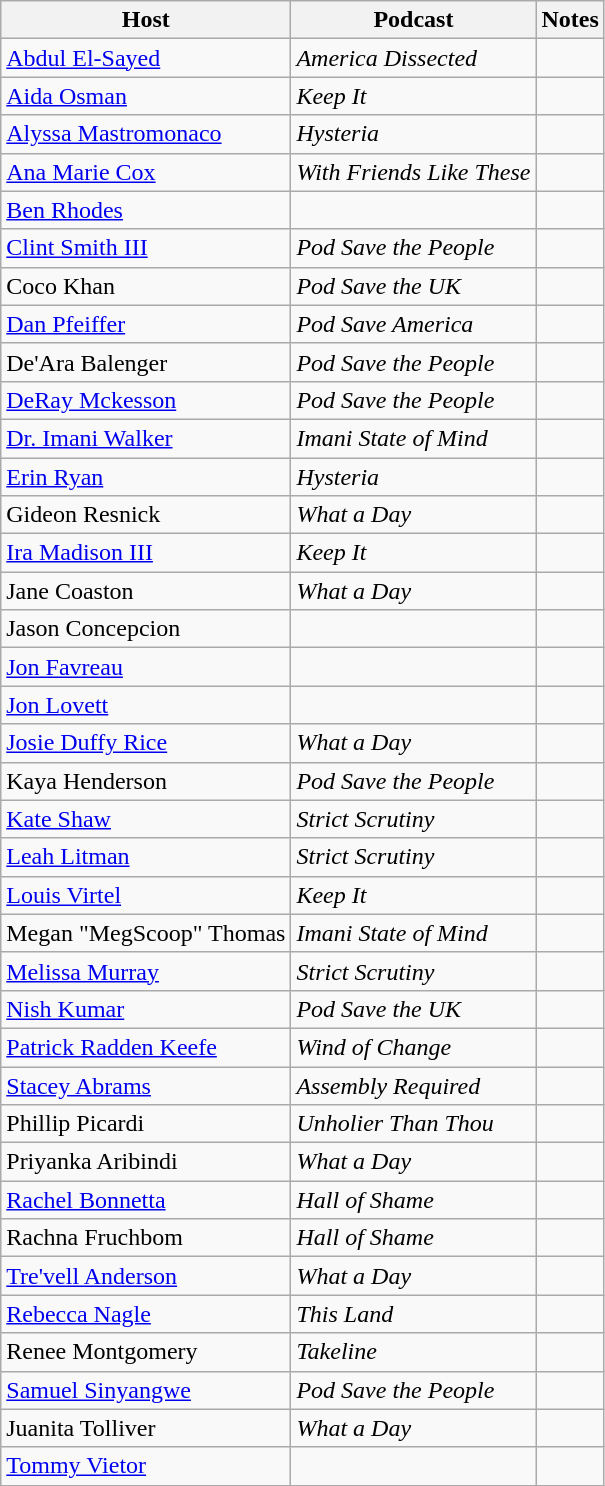<table class="wikitable plainrowheaders sortable">
<tr>
<th scope="col">Host</th>
<th scope="col">Podcast</th>
<th class="unsortable">Notes</th>
</tr>
<tr>
<td><a href='#'>Abdul El-Sayed</a></td>
<td><em>America Dissected</em></td>
<td></td>
</tr>
<tr>
<td><a href='#'>Aida Osman</a></td>
<td><em>Keep It</em></td>
<td></td>
</tr>
<tr>
<td><a href='#'>Alyssa Mastromonaco</a></td>
<td><em>Hysteria</em></td>
<td></td>
</tr>
<tr>
<td><a href='#'>Ana Marie Cox</a></td>
<td><em>With Friends Like These</em></td>
<td></td>
</tr>
<tr>
<td><a href='#'>Ben Rhodes</a></td>
<td></td>
<td></td>
</tr>
<tr>
<td><a href='#'>Clint Smith III</a></td>
<td><em>Pod Save the People</em></td>
<td></td>
</tr>
<tr>
<td>Coco Khan</td>
<td><em>Pod Save the UK</em></td>
<td></td>
</tr>
<tr>
<td><a href='#'>Dan Pfeiffer</a></td>
<td><em>Pod Save America</em></td>
<td></td>
</tr>
<tr>
<td>De'Ara Balenger</td>
<td><em>Pod Save the People</em></td>
<td></td>
</tr>
<tr>
<td><a href='#'>DeRay Mckesson</a></td>
<td><em>Pod Save the People</em></td>
<td></td>
</tr>
<tr>
<td><a href='#'>Dr. Imani Walker</a></td>
<td><em>Imani State of Mind</em></td>
<td></td>
</tr>
<tr>
<td><a href='#'>Erin Ryan</a></td>
<td><em>Hysteria</em></td>
<td></td>
</tr>
<tr>
<td>Gideon Resnick</td>
<td><em>What a Day</em></td>
<td></td>
</tr>
<tr>
<td><a href='#'>Ira Madison III</a></td>
<td><em>Keep It</em></td>
<td></td>
</tr>
<tr>
<td>Jane Coaston</td>
<td><em>What a Day</em></td>
<td></td>
</tr>
<tr>
<td>Jason Concepcion</td>
<td></td>
<td></td>
</tr>
<tr>
<td><a href='#'>Jon Favreau</a></td>
<td></td>
<td></td>
</tr>
<tr>
<td><a href='#'>Jon Lovett</a></td>
<td></td>
<td></td>
</tr>
<tr>
<td><a href='#'>Josie Duffy Rice</a></td>
<td><em>What a Day</em></td>
<td></td>
</tr>
<tr>
<td>Kaya Henderson</td>
<td><em>Pod Save the People</em></td>
<td></td>
</tr>
<tr>
<td><a href='#'>Kate Shaw</a></td>
<td><em>Strict Scrutiny</em></td>
<td></td>
</tr>
<tr>
<td><a href='#'>Leah Litman</a></td>
<td><em>Strict Scrutiny</em></td>
<td></td>
</tr>
<tr>
<td><a href='#'>Louis Virtel</a></td>
<td><em>Keep It</em></td>
<td></td>
</tr>
<tr>
<td>Megan "MegScoop" Thomas</td>
<td><em>Imani State of Mind</em></td>
<td></td>
</tr>
<tr>
<td><a href='#'>Melissa Murray</a></td>
<td><em>Strict Scrutiny</em></td>
<td></td>
</tr>
<tr>
<td><a href='#'>Nish Kumar</a></td>
<td><em>Pod Save the UK</em></td>
<td></td>
</tr>
<tr>
<td><a href='#'>Patrick Radden Keefe</a></td>
<td><em>Wind of Change</em></td>
<td></td>
</tr>
<tr>
<td><a href='#'>Stacey Abrams</a></td>
<td><em>Assembly Required</em></td>
<td></td>
</tr>
<tr>
<td>Phillip Picardi</td>
<td><em>Unholier Than Thou</em></td>
<td></td>
</tr>
<tr>
<td>Priyanka Aribindi</td>
<td><em>What a Day</em></td>
<td></td>
</tr>
<tr>
<td><a href='#'>Rachel Bonnetta</a></td>
<td><em>Hall of Shame</em></td>
<td></td>
</tr>
<tr>
<td>Rachna Fruchbom</td>
<td><em>Hall of Shame</em></td>
<td></td>
</tr>
<tr>
<td><a href='#'>Tre'vell Anderson</a></td>
<td><em>What a Day</em></td>
<td></td>
</tr>
<tr>
<td><a href='#'>Rebecca Nagle</a></td>
<td><em>This Land</em></td>
<td></td>
</tr>
<tr>
<td>Renee Montgomery</td>
<td><em>Takeline</em></td>
<td></td>
</tr>
<tr>
<td><a href='#'>Samuel Sinyangwe</a></td>
<td><em>Pod Save the People</em></td>
<td></td>
</tr>
<tr>
<td>Juanita Tolliver</td>
<td><em>What a Day</em></td>
<td></td>
</tr>
<tr>
<td><a href='#'>Tommy Vietor</a></td>
<td></td>
<td></td>
</tr>
</table>
